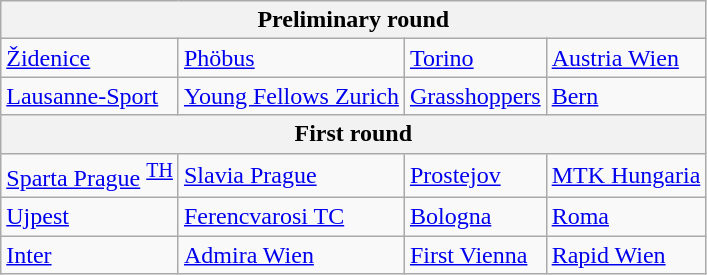<table class="wikitable">
<tr>
<th colspan="4">Preliminary round</th>
</tr>
<tr>
<td> <a href='#'>Židenice</a> </td>
<td> <a href='#'>Phöbus</a> </td>
<td> <a href='#'>Torino</a> </td>
<td> <a href='#'>Austria Wien</a> </td>
</tr>
<tr>
<td> <a href='#'>Lausanne-Sport</a> </td>
<td> <a href='#'>Young Fellows Zurich</a> </td>
<td> <a href='#'>Grasshoppers</a> </td>
<td> <a href='#'>Bern</a> </td>
</tr>
<tr>
<th colspan="4">First round</th>
</tr>
<tr>
<td> <a href='#'>Sparta Prague</a> <sup><a href='#'>TH</a></sup></td>
<td> <a href='#'>Slavia Prague</a> </td>
<td> <a href='#'>Prostejov</a> </td>
<td> <a href='#'>MTK Hungaria</a> </td>
</tr>
<tr>
<td> <a href='#'>Ujpest</a> </td>
<td> <a href='#'>Ferencvarosi TC</a> </td>
<td> <a href='#'>Bologna</a> </td>
<td> <a href='#'>Roma</a> </td>
</tr>
<tr>
<td> <a href='#'>Inter</a> </td>
<td> <a href='#'>Admira Wien</a> </td>
<td> <a href='#'>First Vienna</a> </td>
<td> <a href='#'>Rapid Wien</a> </td>
</tr>
</table>
